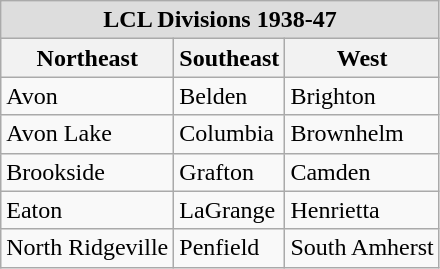<table class="wikitable">
<tr>
<th colspan="6" style="background:#ddd;">LCL Divisions 1938-47</th>
</tr>
<tr>
<th>Northeast</th>
<th>Southeast</th>
<th>West</th>
</tr>
<tr>
<td>Avon</td>
<td>Belden</td>
<td>Brighton</td>
</tr>
<tr>
<td>Avon Lake</td>
<td>Columbia</td>
<td>Brownhelm</td>
</tr>
<tr>
<td>Brookside</td>
<td>Grafton</td>
<td>Camden</td>
</tr>
<tr>
<td>Eaton</td>
<td>LaGrange</td>
<td>Henrietta</td>
</tr>
<tr>
<td>North Ridgeville</td>
<td>Penfield</td>
<td>South Amherst</td>
</tr>
</table>
